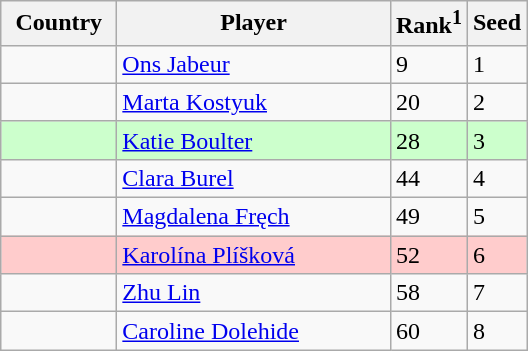<table class="wikitable" border="1">
<tr>
<th width="70">Country</th>
<th width="175">Player</th>
<th>Rank<sup>1</sup></th>
<th>Seed</th>
</tr>
<tr>
<td></td>
<td><a href='#'>Ons Jabeur</a></td>
<td>9</td>
<td>1</td>
</tr>
<tr>
<td></td>
<td><a href='#'>Marta Kostyuk</a></td>
<td>20</td>
<td>2</td>
</tr>
<tr style="background:#cfc;">
<td></td>
<td><a href='#'>Katie Boulter</a></td>
<td>28</td>
<td>3</td>
</tr>
<tr>
<td></td>
<td><a href='#'>Clara Burel</a></td>
<td>44</td>
<td>4</td>
</tr>
<tr>
<td></td>
<td><a href='#'>Magdalena Fręch</a></td>
<td>49</td>
<td>5</td>
</tr>
<tr style="background:#fcc;">
<td></td>
<td><a href='#'>Karolína Plíšková</a></td>
<td>52</td>
<td>6</td>
</tr>
<tr>
<td></td>
<td><a href='#'>Zhu Lin</a></td>
<td>58</td>
<td>7</td>
</tr>
<tr>
<td></td>
<td><a href='#'>Caroline Dolehide</a></td>
<td>60</td>
<td>8</td>
</tr>
</table>
